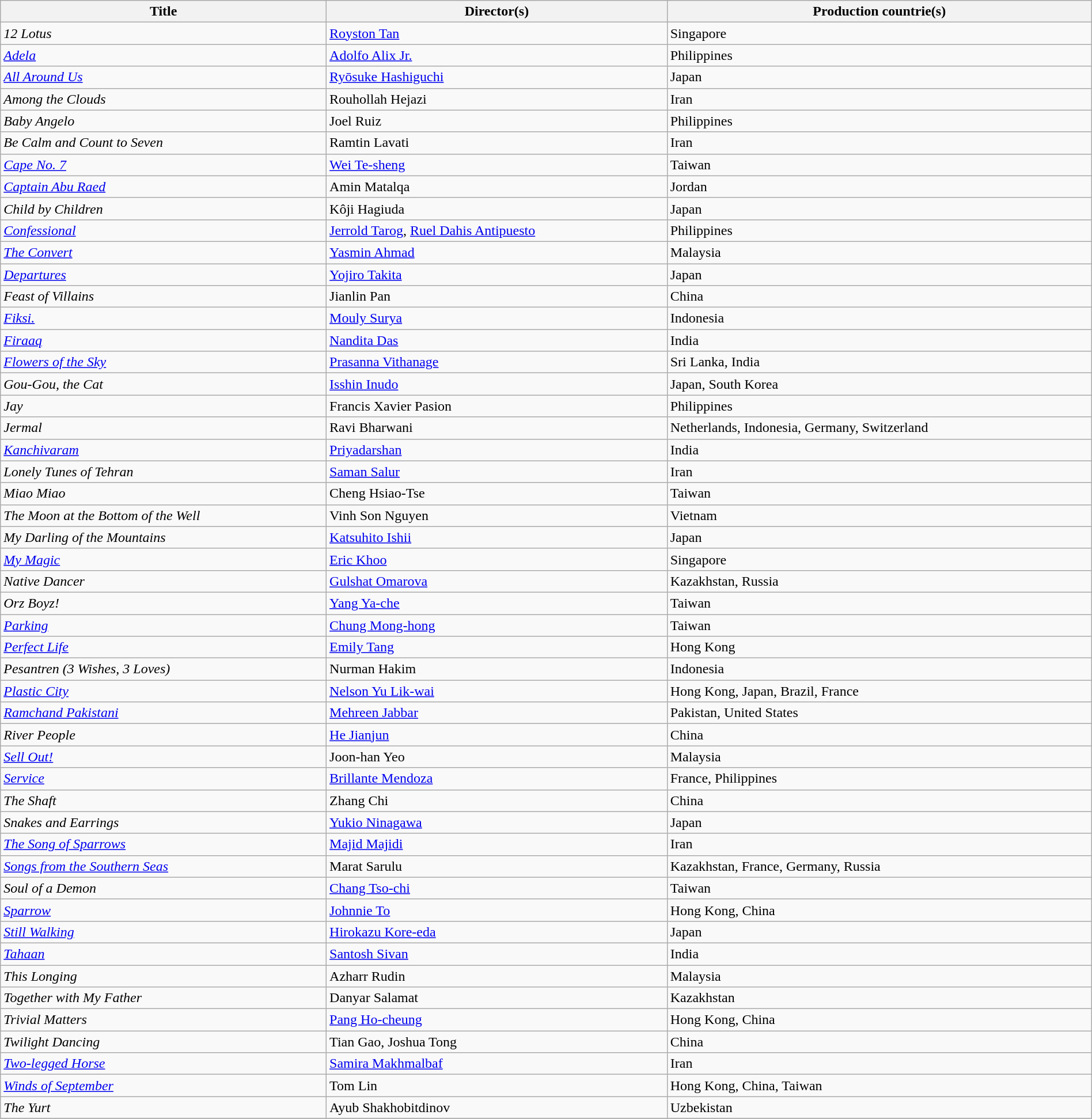<table class="sortable wikitable" style="width:100%; margin-bottom:4px" cellpadding="5">
<tr>
<th scope="col">Title</th>
<th scope="col">Director(s)</th>
<th scope="col">Production countrie(s)</th>
</tr>
<tr>
<td><em>12 Lotus</em></td>
<td><a href='#'>Royston Tan</a></td>
<td>Singapore</td>
</tr>
<tr>
<td><em><a href='#'>Adela</a></em></td>
<td><a href='#'>Adolfo Alix Jr.</a></td>
<td>Philippines</td>
</tr>
<tr>
<td><em><a href='#'>All Around Us</a></em></td>
<td><a href='#'>Ryōsuke Hashiguchi</a></td>
<td>Japan</td>
</tr>
<tr>
<td><em>Among the Clouds</em></td>
<td>Rouhollah Hejazi</td>
<td>Iran</td>
</tr>
<tr>
<td><em>Baby Angelo</em></td>
<td>Joel Ruiz</td>
<td>Philippines</td>
</tr>
<tr>
<td><em>Be Calm and Count to Seven</em></td>
<td>Ramtin Lavati</td>
<td>Iran</td>
</tr>
<tr>
<td><em><a href='#'>Cape No. 7</a></em></td>
<td><a href='#'>Wei Te-sheng</a></td>
<td>Taiwan</td>
</tr>
<tr>
<td><em><a href='#'>Captain Abu Raed</a></em></td>
<td>Amin Matalqa</td>
<td>Jordan</td>
</tr>
<tr>
<td><em>Child by Children</em></td>
<td>Kôji Hagiuda</td>
<td>Japan</td>
</tr>
<tr>
<td><em><a href='#'>Confessional</a></em></td>
<td><a href='#'>Jerrold Tarog</a>, <a href='#'>Ruel Dahis Antipuesto</a></td>
<td>Philippines</td>
</tr>
<tr>
<td><em><a href='#'>The Convert</a></em></td>
<td><a href='#'>Yasmin Ahmad</a></td>
<td>Malaysia</td>
</tr>
<tr>
<td><em><a href='#'>Departures</a></em></td>
<td><a href='#'>Yojiro Takita</a></td>
<td>Japan</td>
</tr>
<tr>
<td><em>Feast of Villains</em></td>
<td>Jianlin Pan</td>
<td>China</td>
</tr>
<tr>
<td><em><a href='#'>Fiksi.</a></em></td>
<td><a href='#'>Mouly Surya</a></td>
<td>Indonesia</td>
</tr>
<tr>
<td><em><a href='#'>Firaaq</a></em></td>
<td><a href='#'>Nandita Das</a></td>
<td>India</td>
</tr>
<tr>
<td><em><a href='#'>Flowers of the Sky</a></em></td>
<td><a href='#'>Prasanna Vithanage</a></td>
<td>Sri Lanka, India</td>
</tr>
<tr>
<td><em>Gou-Gou, the Cat</em></td>
<td><a href='#'>Isshin Inudo</a></td>
<td>Japan, South Korea</td>
</tr>
<tr>
<td><em>Jay</em></td>
<td>Francis Xavier Pasion</td>
<td>Philippines</td>
</tr>
<tr>
<td><em>Jermal</em></td>
<td>Ravi Bharwani</td>
<td>Netherlands, Indonesia, Germany, Switzerland</td>
</tr>
<tr>
<td><em><a href='#'>Kanchivaram</a></em></td>
<td><a href='#'>Priyadarshan</a></td>
<td>India</td>
</tr>
<tr>
<td><em>Lonely Tunes of Tehran</em></td>
<td><a href='#'>Saman Salur</a></td>
<td>Iran</td>
</tr>
<tr>
<td><em>Miao Miao</em></td>
<td>Cheng Hsiao-Tse</td>
<td>Taiwan</td>
</tr>
<tr>
<td><em>The Moon at the Bottom of the Well</em></td>
<td>Vinh Son Nguyen</td>
<td>Vietnam</td>
</tr>
<tr>
<td><em>My Darling of the Mountains</em></td>
<td><a href='#'>Katsuhito Ishii</a></td>
<td>Japan</td>
</tr>
<tr>
<td><em><a href='#'>My Magic</a></em></td>
<td><a href='#'>Eric Khoo</a></td>
<td>Singapore</td>
</tr>
<tr>
<td><em>Native Dancer</em></td>
<td><a href='#'>Gulshat Omarova</a></td>
<td>Kazakhstan, Russia</td>
</tr>
<tr>
<td><em>Orz Boyz!</em></td>
<td><a href='#'>Yang Ya-che</a></td>
<td>Taiwan</td>
</tr>
<tr>
<td><em><a href='#'>Parking</a></em></td>
<td><a href='#'>Chung Mong-hong</a></td>
<td>Taiwan</td>
</tr>
<tr>
<td><em><a href='#'>Perfect Life</a></em></td>
<td><a href='#'>Emily Tang</a></td>
<td>Hong Kong</td>
</tr>
<tr>
<td><em>Pesantren (3 Wishes, 3 Loves)</em></td>
<td>Nurman Hakim</td>
<td>Indonesia</td>
</tr>
<tr>
<td><em><a href='#'>Plastic City</a></em></td>
<td><a href='#'>Nelson Yu Lik-wai</a></td>
<td>Hong Kong, Japan, Brazil, France</td>
</tr>
<tr>
<td><em><a href='#'>Ramchand Pakistani</a></em></td>
<td><a href='#'>Mehreen Jabbar</a></td>
<td>Pakistan, United States</td>
</tr>
<tr>
<td><em>River People</em></td>
<td><a href='#'>He Jianjun</a></td>
<td>China</td>
</tr>
<tr>
<td><em><a href='#'>Sell Out!</a></em></td>
<td>Joon-han Yeo</td>
<td>Malaysia</td>
</tr>
<tr>
<td><em><a href='#'>Service</a></em></td>
<td><a href='#'>Brillante Mendoza</a></td>
<td>France, Philippines</td>
</tr>
<tr>
<td><em>The Shaft</em></td>
<td>Zhang Chi</td>
<td>China</td>
</tr>
<tr>
<td><em>Snakes and Earrings</em></td>
<td><a href='#'>Yukio Ninagawa</a></td>
<td>Japan</td>
</tr>
<tr>
<td><em><a href='#'>The Song of Sparrows</a></em></td>
<td><a href='#'>Majid Majidi</a></td>
<td>Iran</td>
</tr>
<tr>
<td><em><a href='#'>Songs from the Southern Seas</a></em></td>
<td>Marat Sarulu</td>
<td>Kazakhstan, France, Germany, Russia</td>
</tr>
<tr>
<td><em>Soul of a Demon</em></td>
<td><a href='#'>Chang Tso-chi</a></td>
<td>Taiwan</td>
</tr>
<tr>
<td><em><a href='#'>Sparrow</a></em></td>
<td><a href='#'>Johnnie To</a></td>
<td>Hong Kong, China</td>
</tr>
<tr>
<td><em><a href='#'>Still Walking</a></em></td>
<td><a href='#'>Hirokazu Kore-eda</a></td>
<td>Japan</td>
</tr>
<tr>
<td><em><a href='#'>Tahaan</a></em></td>
<td><a href='#'>Santosh Sivan</a></td>
<td>India</td>
</tr>
<tr>
<td><em>This Longing</em></td>
<td>Azharr Rudin</td>
<td>Malaysia</td>
</tr>
<tr>
<td><em>Together with My Father</em></td>
<td>Danyar Salamat</td>
<td>Kazakhstan</td>
</tr>
<tr>
<td><em>Trivial Matters</em></td>
<td><a href='#'>Pang Ho-cheung</a></td>
<td>Hong Kong, China</td>
</tr>
<tr>
<td><em>Twilight Dancing</em></td>
<td>Tian Gao, Joshua Tong</td>
<td>China</td>
</tr>
<tr>
<td><em><a href='#'>Two-legged Horse</a></em></td>
<td><a href='#'>Samira Makhmalbaf</a></td>
<td>Iran</td>
</tr>
<tr>
<td><em><a href='#'>Winds of September</a></em></td>
<td>Tom Lin</td>
<td>Hong Kong, China, Taiwan</td>
</tr>
<tr>
<td><em>The Yurt</em></td>
<td>Ayub Shakhobitdinov</td>
<td>Uzbekistan</td>
</tr>
<tr>
</tr>
</table>
